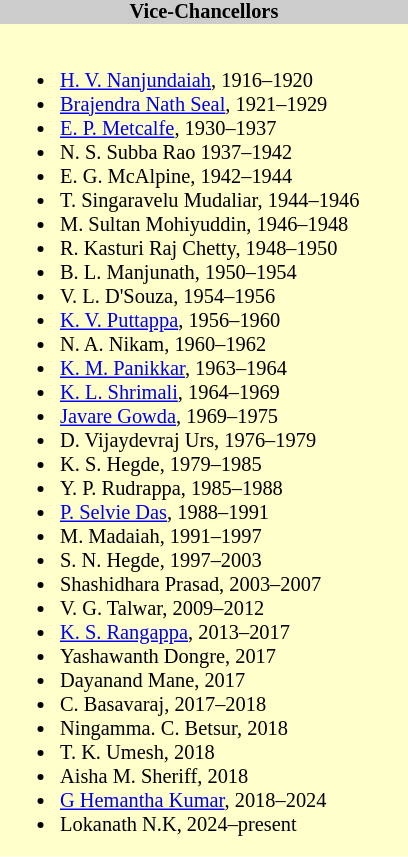<table class="toccolours" style="float:left; margin-right:1em; font-size:85%; background:#ffc; color:black; width:20em; max-width:25%;" cellspacing="0" cellpadding="0">
<tr>
<th style="background:#ccc;">Vice-Chancellors</th>
</tr>
<tr>
<td style="text-align: left;"><br><ul><li><a href='#'>H. V. Nanjundaiah</a>, 1916–1920</li><li><a href='#'>Brajendra Nath Seal</a>, 1921–1929</li><li><a href='#'>E. P. Metcalfe</a>, 1930–1937</li><li>N. S. Subba Rao 1937–1942</li><li>E. G. McAlpine, 1942–1944</li><li>T. Singaravelu Mudaliar, 1944–1946</li><li>M. Sultan Mohiyuddin, 1946–1948</li><li>R. Kasturi Raj Chetty, 1948–1950</li><li>B. L. Manjunath, 1950–1954</li><li>V. L. D'Souza, 1954–1956</li><li><a href='#'>K. V. Puttappa</a>, 1956–1960</li><li>N. A. Nikam, 1960–1962</li><li><a href='#'>K. M. Panikkar</a>, 1963–1964</li><li><a href='#'>K. L. Shrimali</a>, 1964–1969</li><li><a href='#'>Javare Gowda</a>, 1969–1975</li><li>D. Vijaydevraj Urs, 1976–1979</li><li>K. S. Hegde, 1979–1985</li><li>Y. P. Rudrappa, 1985–1988</li><li><a href='#'>P. Selvie Das</a>, 1988–1991</li><li>M. Madaiah, 1991–1997</li><li>S. N. Hegde, 1997–2003</li><li>Shashidhara Prasad, 2003–2007</li><li>V. G. Talwar, 2009–2012</li><li><a href='#'>K. S. Rangappa</a>, 2013–2017</li><li>Yashawanth Dongre, 2017</li><li>Dayanand Mane, 2017</li><li>C. Basavaraj, 2017–2018</li><li>Ningamma. C. Betsur, 2018</li><li>T. K. Umesh, 2018</li><li>Aisha M. Sheriff, 2018</li><li><a href='#'>G Hemantha Kumar</a>, 2018–2024</li><li>Lokanath N.K, 2024–present</li></ul></td>
</tr>
</table>
